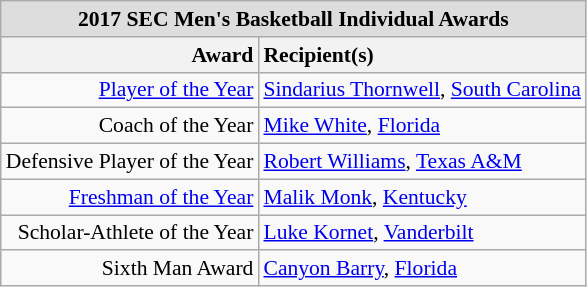<table class="wikitable" style="white-space:nowrap; font-size:90%;">
<tr>
<td colspan="7" style="text-align:center; background:#ddd;"><strong>2017 SEC Men's Basketball Individual Awards</strong> </td>
</tr>
<tr>
<th style="text-align:right;">Award</th>
<th style="text-align:left;">Recipient(s)</th>
</tr>
<tr>
<td style="text-align:right;"><a href='#'>Player of the Year</a></td>
<td style="text-align:left;"><a href='#'>Sindarius Thornwell</a>, <a href='#'>South Carolina</a></td>
</tr>
<tr>
<td style="text-align:right;">Coach of the Year</td>
<td style="text-align:left;"><a href='#'>Mike White</a>, <a href='#'>Florida</a></td>
</tr>
<tr>
<td style="text-align:right;">Defensive Player of the Year</td>
<td style="text-align:left;"><a href='#'>Robert Williams</a>, <a href='#'>Texas A&M</a></td>
</tr>
<tr>
<td style="text-align:right;"><a href='#'>Freshman of the Year</a></td>
<td style="text-align:left;"><a href='#'>Malik Monk</a>, <a href='#'>Kentucky</a></td>
</tr>
<tr>
<td style="text-align:right;">Scholar-Athlete of the Year</td>
<td style="text-align:left;"><a href='#'>Luke Kornet</a>, <a href='#'>Vanderbilt</a></td>
</tr>
<tr>
<td style="text-align:right;">Sixth Man Award</td>
<td style="text-align:left;"><a href='#'>Canyon Barry</a>, <a href='#'>Florida</a></td>
</tr>
</table>
